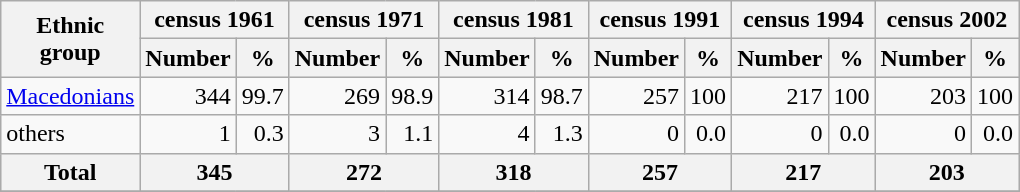<table class="wikitable">
<tr>
<th rowspan="2">Ethnic<br>group</th>
<th colspan="2">census 1961</th>
<th colspan="2">census 1971</th>
<th colspan="2">census 1981</th>
<th colspan="2">census 1991</th>
<th colspan="2">census 1994</th>
<th colspan="2">census 2002</th>
</tr>
<tr bgcolor="#e0e0e0">
<th>Number</th>
<th>%</th>
<th>Number</th>
<th>%</th>
<th>Number</th>
<th>%</th>
<th>Number</th>
<th>%</th>
<th>Number</th>
<th>%</th>
<th>Number</th>
<th>%</th>
</tr>
<tr>
<td><a href='#'>Macedonians</a></td>
<td align="right">344</td>
<td align="right">99.7</td>
<td align="right">269</td>
<td align="right">98.9</td>
<td align="right">314</td>
<td align="right">98.7</td>
<td align="right">257</td>
<td align="right">100</td>
<td align="right">217</td>
<td align="right">100</td>
<td align="right">203</td>
<td align="right">100</td>
</tr>
<tr>
<td>others</td>
<td align="right">1</td>
<td align="right">0.3</td>
<td align="right">3</td>
<td align="right">1.1</td>
<td align="right">4</td>
<td align="right">1.3</td>
<td align="right">0</td>
<td align="right">0.0</td>
<td align="right">0</td>
<td align="right">0.0</td>
<td align="right">0</td>
<td align="right">0.0</td>
</tr>
<tr bgcolor="#e0e0e0">
<th align="left">Total</th>
<th colspan="2">345</th>
<th colspan="2">272</th>
<th colspan="2">318</th>
<th colspan="2">257</th>
<th colspan="2">217</th>
<th colspan="2">203</th>
</tr>
<tr>
</tr>
</table>
